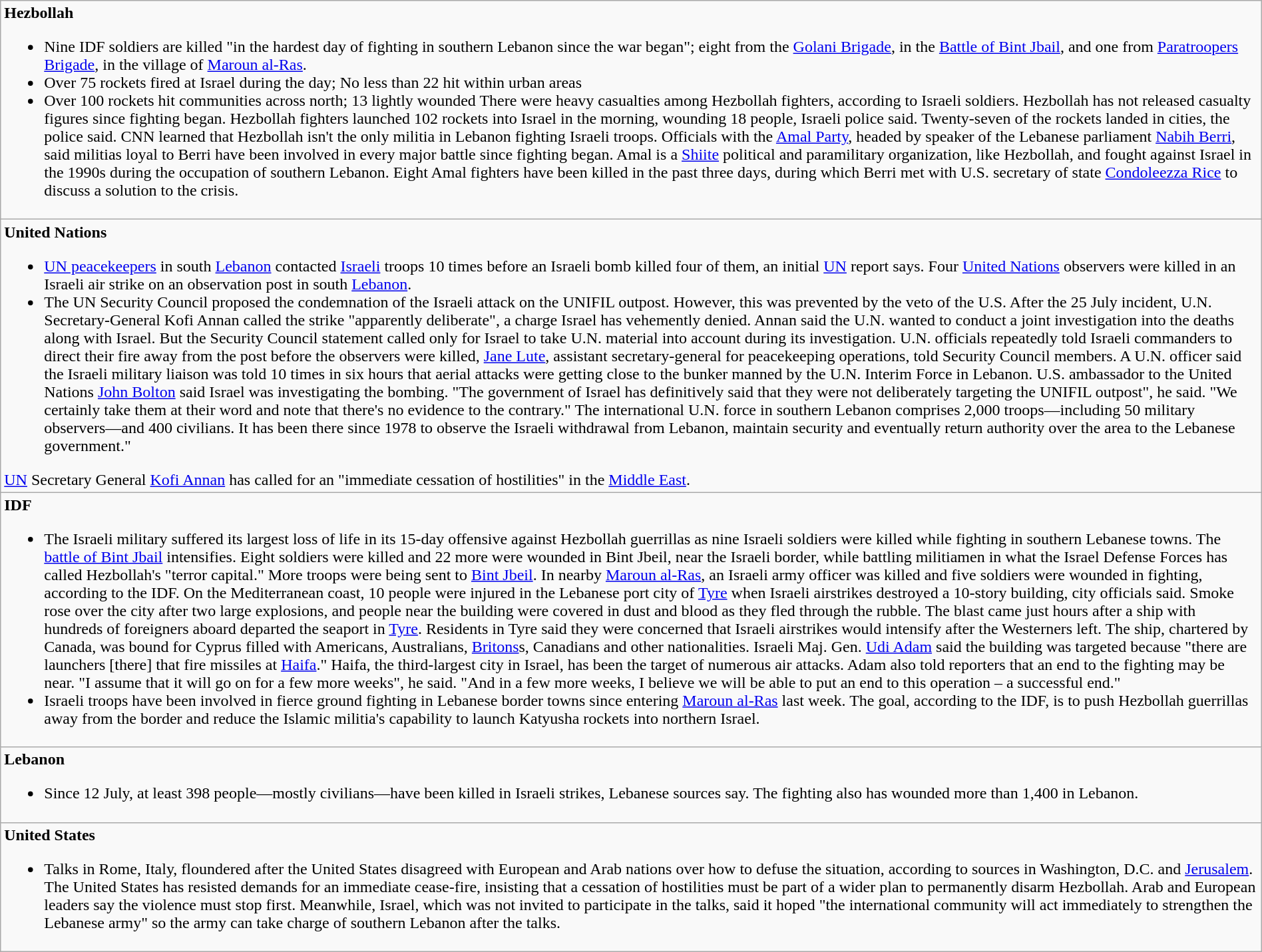<table style="width:100%;" class="wikitable">
<tr>
<td><strong>Hezbollah</strong><br><ul><li>Nine IDF soldiers are killed "in the hardest day of fighting in southern Lebanon since the war began"; eight from the <a href='#'>Golani Brigade</a>, in the <a href='#'>Battle of Bint Jbail</a>, and one from <a href='#'>Paratroopers Brigade</a>, in the village of <a href='#'>Maroun al-Ras</a>.</li><li>Over 75 rockets fired at Israel during the day; No less than 22 hit within urban areas</li><li>Over 100 rockets hit communities across north; 13 lightly wounded There were heavy casualties among Hezbollah fighters, according to Israeli soldiers. Hezbollah has not released casualty figures since fighting began. Hezbollah fighters launched 102 rockets into Israel in the morning, wounding 18 people, Israeli police said. Twenty-seven of the rockets landed in cities, the police said. CNN learned that Hezbollah isn't the only militia in Lebanon fighting Israeli troops. Officials with the <a href='#'>Amal Party</a>, headed by speaker of the Lebanese parliament <a href='#'>Nabih Berri</a>, said militias loyal to Berri have been involved in every major battle since fighting began. Amal is a <a href='#'>Shiite</a> political and paramilitary organization, like Hezbollah, and fought against Israel in the 1990s during the occupation of southern Lebanon. Eight Amal fighters have been killed in the past three days, during which Berri met with U.S. secretary of state <a href='#'>Condoleezza Rice</a> to discuss a solution to the crisis.</li></ul></td>
</tr>
<tr>
<td><strong>United Nations</strong><br><ul><li><a href='#'>UN peacekeepers</a> in south <a href='#'>Lebanon</a> contacted <a href='#'>Israeli</a> troops 10 times before an Israeli bomb killed four of them, an initial <a href='#'>UN</a> report says. Four <a href='#'>United Nations</a> observers were killed in an Israeli air strike on an observation post in south <a href='#'>Lebanon</a>.</li><li>The UN Security Council proposed the condemnation of the Israeli attack on the UNIFIL outpost. However, this was prevented by the veto of the U.S. After the 25 July incident, U.N. Secretary-General Kofi Annan called the strike "apparently deliberate", a charge Israel has vehemently denied. Annan said the U.N. wanted to conduct a joint investigation into the deaths along with Israel. But the Security Council statement called only for Israel to take U.N. material into account during its investigation. U.N. officials repeatedly told Israeli commanders to direct their fire away from the post before the observers were killed, <a href='#'>Jane Lute</a>, assistant secretary-general for peacekeeping operations, told Security Council members. A U.N. officer said the Israeli military liaison was told 10 times in six hours that aerial attacks were getting close to the bunker manned by the U.N. Interim Force in Lebanon. U.S. ambassador to the United Nations <a href='#'>John Bolton</a> said Israel was investigating the bombing. "The government of Israel has definitively said that they were not deliberately targeting the UNIFIL outpost", he said. "We certainly take them at their word and note that there's no evidence to the contrary." The international U.N. force in southern Lebanon comprises 2,000 troops—including 50 military observers—and 400 civilians. It has been there since 1978 to observe the Israeli withdrawal from Lebanon, maintain security and eventually return authority over the area to the Lebanese government."</li></ul><a href='#'>UN</a> Secretary General <a href='#'>Kofi Annan</a> has called for an "immediate cessation of hostilities" in the <a href='#'>Middle East</a>.</td>
</tr>
<tr>
<td><strong>IDF</strong><br><ul><li>The Israeli military suffered its largest loss of life in its 15-day offensive against Hezbollah guerrillas as nine Israeli soldiers were killed while fighting in southern Lebanese towns. The <a href='#'>battle of Bint Jbail</a> intensifies. Eight soldiers were killed and 22 more were wounded in Bint Jbeil, near the Israeli border, while battling militiamen in what the Israel Defense Forces has called Hezbollah's "terror capital." More troops were being sent to <a href='#'>Bint Jbeil</a>. In nearby <a href='#'>Maroun al-Ras</a>, an Israeli army officer was killed and five soldiers were wounded in fighting, according to the IDF. On the Mediterranean coast, 10 people were injured in the Lebanese port city of <a href='#'>Tyre</a> when Israeli airstrikes destroyed a 10-story building, city officials said. Smoke rose over the city after two large explosions, and people near the building were covered in dust and blood as they fled through the rubble. The blast came just hours after a ship with hundreds of foreigners aboard departed the seaport in <a href='#'>Tyre</a>. Residents in Tyre said they were concerned that Israeli airstrikes would intensify after the Westerners left. The ship, chartered by Canada, was bound for Cyprus filled with Americans, Australians, <a href='#'>Britons</a>s, Canadians and other nationalities. Israeli Maj. Gen. <a href='#'>Udi Adam</a> said the building was targeted because "there are launchers [there] that fire missiles at <a href='#'>Haifa</a>." Haifa, the third-largest city in Israel, has been the target of numerous air attacks. Adam also told reporters that an end to the fighting may be near. "I assume that it will go on for a few more weeks", he said. "And in a few more weeks, I believe we will be able to put an end to this operation – a successful end."</li><li>Israeli troops have been involved in fierce ground fighting in Lebanese border towns since entering <a href='#'>Maroun al-Ras</a> last week. The goal, according to the IDF, is to push Hezbollah guerrillas away from the border and reduce the Islamic militia's capability to launch Katyusha rockets into northern Israel.</li></ul></td>
</tr>
<tr>
<td><strong>Lebanon</strong><br><ul><li>Since 12 July, at least 398 people—mostly civilians—have been killed in Israeli strikes, Lebanese sources say. The fighting also has wounded more than 1,400 in Lebanon.</li></ul></td>
</tr>
<tr>
<td><strong>United States</strong><br><ul><li>Talks in Rome, Italy, floundered after the United States disagreed with European and Arab nations over how to defuse the situation, according to sources in Washington, D.C. and <a href='#'>Jerusalem</a>. The United States has resisted demands for an immediate cease-fire, insisting that a cessation of hostilities must be part of a wider plan to permanently disarm Hezbollah. Arab and European leaders say the violence must stop first. Meanwhile, Israel, which was not invited to participate in the talks, said it hoped "the international community will act immediately to strengthen the Lebanese army" so the army can take charge of southern Lebanon after the talks.</li></ul></td>
</tr>
</table>
